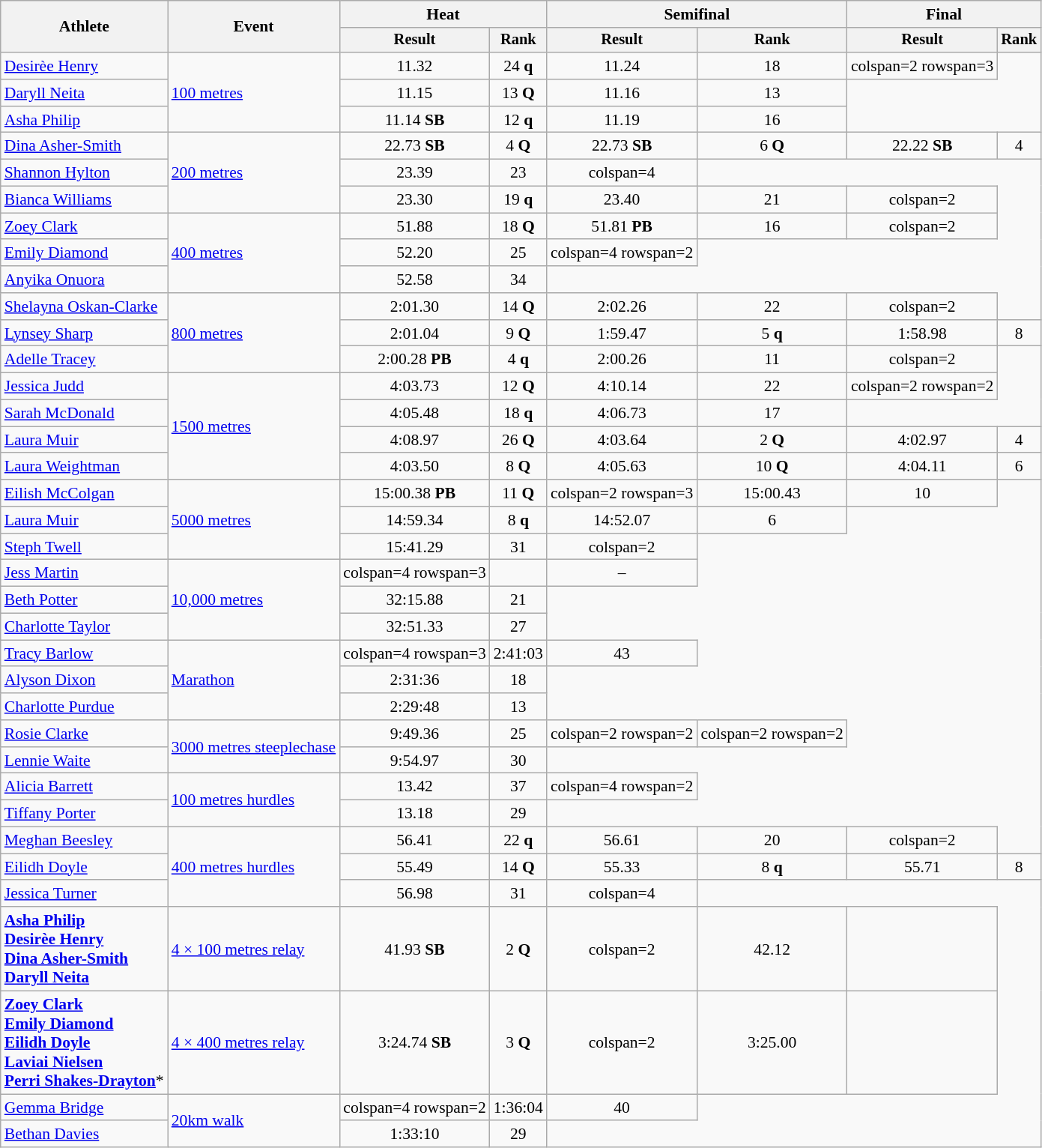<table class="wikitable" style="font-size:90%">
<tr>
<th rowspan="2">Athlete</th>
<th rowspan="2">Event</th>
<th colspan="2">Heat</th>
<th colspan="2">Semifinal</th>
<th colspan="2">Final</th>
</tr>
<tr style="font-size:95%">
<th>Result</th>
<th>Rank</th>
<th>Result</th>
<th>Rank</th>
<th>Result</th>
<th>Rank</th>
</tr>
<tr style=text-align:center>
<td style=text-align:left><a href='#'>Desirèe Henry</a></td>
<td style=text-align:left rowspan=3><a href='#'>100 metres</a></td>
<td>11.32</td>
<td>24 <strong>q</strong></td>
<td>11.24</td>
<td>18</td>
<td>colspan=2 rowspan=3 </td>
</tr>
<tr style=text-align:center>
<td style=text-align:left><a href='#'>Daryll Neita</a></td>
<td>11.15</td>
<td>13 <strong>Q</strong></td>
<td>11.16</td>
<td>13</td>
</tr>
<tr style=text-align:center>
<td style=text-align:left><a href='#'>Asha Philip</a></td>
<td>11.14 <strong>SB</strong></td>
<td>12 <strong>q</strong></td>
<td>11.19</td>
<td>16</td>
</tr>
<tr style=text-align:center>
<td style=text-align:left><a href='#'>Dina Asher-Smith</a></td>
<td style=text-align:left rowspan=3><a href='#'>200 metres</a></td>
<td>22.73 <strong>SB</strong></td>
<td>4 <strong>Q</strong></td>
<td>22.73 <strong>SB</strong></td>
<td>6 <strong>Q</strong></td>
<td>22.22 <strong>SB</strong></td>
<td>4</td>
</tr>
<tr style=text-align:center>
<td style=text-align:left><a href='#'>Shannon Hylton</a></td>
<td>23.39</td>
<td>23</td>
<td>colspan=4 </td>
</tr>
<tr style=text-align:center>
<td style=text-align:left><a href='#'>Bianca Williams</a></td>
<td>23.30</td>
<td>19 <strong>q</strong></td>
<td>23.40</td>
<td>21</td>
<td>colspan=2 </td>
</tr>
<tr style=text-align:center>
<td style=text-align:left><a href='#'>Zoey Clark</a></td>
<td style=text-align:left rowspan=3><a href='#'>400 metres</a></td>
<td>51.88</td>
<td>18 <strong>Q</strong></td>
<td>51.81 <strong>PB</strong></td>
<td>16</td>
<td>colspan=2 </td>
</tr>
<tr style=text-align:center>
<td style=text-align:left><a href='#'>Emily Diamond</a></td>
<td>52.20</td>
<td>25</td>
<td>colspan=4 rowspan=2 </td>
</tr>
<tr style=text-align:center>
<td style=text-align:left><a href='#'>Anyika Onuora</a></td>
<td>52.58</td>
<td>34</td>
</tr>
<tr style=text-align:center>
<td style=text-align:left><a href='#'>Shelayna Oskan-Clarke</a></td>
<td style=text-align:left rowspan=3><a href='#'>800 metres</a></td>
<td>2:01.30</td>
<td>14 <strong>Q</strong></td>
<td>2:02.26</td>
<td>22</td>
<td>colspan=2 </td>
</tr>
<tr style=text-align:center>
<td style=text-align:left><a href='#'>Lynsey Sharp</a></td>
<td>2:01.04</td>
<td>9 <strong>Q</strong></td>
<td>1:59.47</td>
<td>5 <strong>q</strong></td>
<td>1:58.98</td>
<td>8</td>
</tr>
<tr style=text-align:center>
<td style=text-align:left><a href='#'>Adelle Tracey</a></td>
<td>2:00.28 <strong>PB</strong></td>
<td>4 <strong>q</strong></td>
<td>2:00.26</td>
<td>11</td>
<td>colspan=2 </td>
</tr>
<tr style=text-align:center>
<td style=text-align:left><a href='#'>Jessica Judd</a></td>
<td style=text-align:left rowspan=4><a href='#'>1500 metres</a></td>
<td>4:03.73</td>
<td>12 <strong>Q</strong></td>
<td>4:10.14</td>
<td>22</td>
<td>colspan=2 rowspan=2 </td>
</tr>
<tr style=text-align:center>
<td style=text-align:left><a href='#'>Sarah McDonald</a></td>
<td>4:05.48</td>
<td>18 <strong>q</strong></td>
<td>4:06.73</td>
<td>17</td>
</tr>
<tr style=text-align:center>
<td style=text-align:left><a href='#'>Laura Muir</a></td>
<td>4:08.97</td>
<td>26 <strong>Q</strong></td>
<td>4:03.64</td>
<td>2 <strong>Q</strong></td>
<td>4:02.97</td>
<td>4</td>
</tr>
<tr style=text-align:center>
<td style=text-align:left><a href='#'>Laura Weightman</a></td>
<td>4:03.50</td>
<td>8 <strong>Q</strong></td>
<td>4:05.63</td>
<td>10 <strong>Q</strong></td>
<td>4:04.11</td>
<td>6</td>
</tr>
<tr style=text-align:center>
<td style=text-align:left><a href='#'>Eilish McColgan</a></td>
<td style=text-align:left rowspan=3><a href='#'>5000 metres</a></td>
<td>15:00.38 <strong>PB</strong></td>
<td>11 <strong>Q</strong></td>
<td>colspan=2 rowspan=3</td>
<td>15:00.43</td>
<td>10</td>
</tr>
<tr style=text-align:center>
<td style=text-align:left><a href='#'>Laura Muir</a></td>
<td>14:59.34</td>
<td>8 <strong>q</strong></td>
<td>14:52.07</td>
<td>6</td>
</tr>
<tr style=text-align:center>
<td style=text-align:left><a href='#'>Steph Twell</a></td>
<td>15:41.29</td>
<td>31</td>
<td>colspan=2 </td>
</tr>
<tr style=text-align:center>
<td style=text-align:left><a href='#'>Jess Martin</a></td>
<td style=text-align:left rowspan=3><a href='#'>10,000 metres</a></td>
<td>colspan=4 rowspan=3 </td>
<td></td>
<td>–</td>
</tr>
<tr style=text-align:center>
<td style=text-align:left><a href='#'>Beth Potter</a></td>
<td>32:15.88</td>
<td>21</td>
</tr>
<tr style=text-align:center>
<td style=text-align:left><a href='#'>Charlotte Taylor</a></td>
<td>32:51.33</td>
<td>27</td>
</tr>
<tr style=text-align:center>
<td style=text-align:left><a href='#'>Tracy Barlow</a></td>
<td style=text-align:left rowspan=3><a href='#'>Marathon</a></td>
<td>colspan=4 rowspan=3 </td>
<td>2:41:03</td>
<td>43</td>
</tr>
<tr style=text-align:center>
<td style=text-align:left><a href='#'>Alyson Dixon</a></td>
<td>2:31:36</td>
<td>18</td>
</tr>
<tr style=text-align:center>
<td style=text-align:left><a href='#'>Charlotte Purdue</a></td>
<td>2:29:48</td>
<td>13</td>
</tr>
<tr style=text-align:center>
<td style=text-align:left><a href='#'>Rosie Clarke</a></td>
<td style=text-align:left rowspan=2><a href='#'>3000 metres steeplechase</a></td>
<td>9:49.36</td>
<td>25</td>
<td>colspan=2 rowspan=2 </td>
<td>colspan=2 rowspan=2 </td>
</tr>
<tr style=text-align:center>
<td style=text-align:left><a href='#'>Lennie Waite</a></td>
<td>9:54.97</td>
<td>30</td>
</tr>
<tr style=text-align:center>
<td style=text-align:left><a href='#'>Alicia Barrett</a></td>
<td style=text-align:left rowspan=2><a href='#'>100 metres hurdles</a></td>
<td>13.42</td>
<td>37</td>
<td>colspan=4 rowspan=2 </td>
</tr>
<tr style=text-align:center>
<td style=text-align:left><a href='#'>Tiffany Porter</a></td>
<td>13.18</td>
<td>29</td>
</tr>
<tr style=text-align:center>
<td style=text-align:left><a href='#'>Meghan Beesley</a></td>
<td style=text-align:left rowspan=3><a href='#'>400 metres hurdles</a></td>
<td>56.41</td>
<td>22 <strong>q</strong></td>
<td>56.61</td>
<td>20</td>
<td>colspan=2 </td>
</tr>
<tr style=text-align:center>
<td style=text-align:left><a href='#'>Eilidh Doyle</a></td>
<td>55.49</td>
<td>14 <strong>Q</strong></td>
<td>55.33</td>
<td>8 <strong>q</strong></td>
<td>55.71</td>
<td>8</td>
</tr>
<tr style=text-align:center>
<td style=text-align:left><a href='#'>Jessica Turner</a></td>
<td>56.98</td>
<td>31</td>
<td>colspan=4 </td>
</tr>
<tr style=text-align:center>
<td style=text-align:left><strong><a href='#'>Asha Philip</a></strong><br><strong><a href='#'>Desirèe Henry</a></strong><br><strong><a href='#'>Dina Asher-Smith</a></strong><br><strong><a href='#'>Daryll Neita</a></strong></td>
<td style=text-align:left><a href='#'>4 × 100 metres relay</a></td>
<td>41.93 <strong>SB</strong></td>
<td>2 <strong>Q</strong></td>
<td>colspan=2 </td>
<td>42.12</td>
<td></td>
</tr>
<tr style=text-align:center>
<td style=text-align:left><strong><a href='#'>Zoey Clark</a></strong><br><strong><a href='#'>Emily Diamond</a></strong><br><strong><a href='#'>Eilidh Doyle</a></strong><br><strong><a href='#'>Laviai Nielsen</a></strong><br><strong><a href='#'>Perri Shakes-Drayton</a></strong>*</td>
<td style=text-align:left><a href='#'>4 × 400 metres relay</a></td>
<td>3:24.74 <strong>SB</strong></td>
<td>3 <strong>Q</strong></td>
<td>colspan=2 </td>
<td>3:25.00</td>
<td></td>
</tr>
<tr style=text-align:center>
<td style=text-align:left><a href='#'>Gemma Bridge</a></td>
<td style=text-align:left rowspan=2><a href='#'>20km walk</a></td>
<td>colspan=4 rowspan=2 </td>
<td>1:36:04</td>
<td>40</td>
</tr>
<tr style=text-align:center>
<td style=text-align:left><a href='#'>Bethan Davies</a></td>
<td>1:33:10</td>
<td>29</td>
</tr>
</table>
